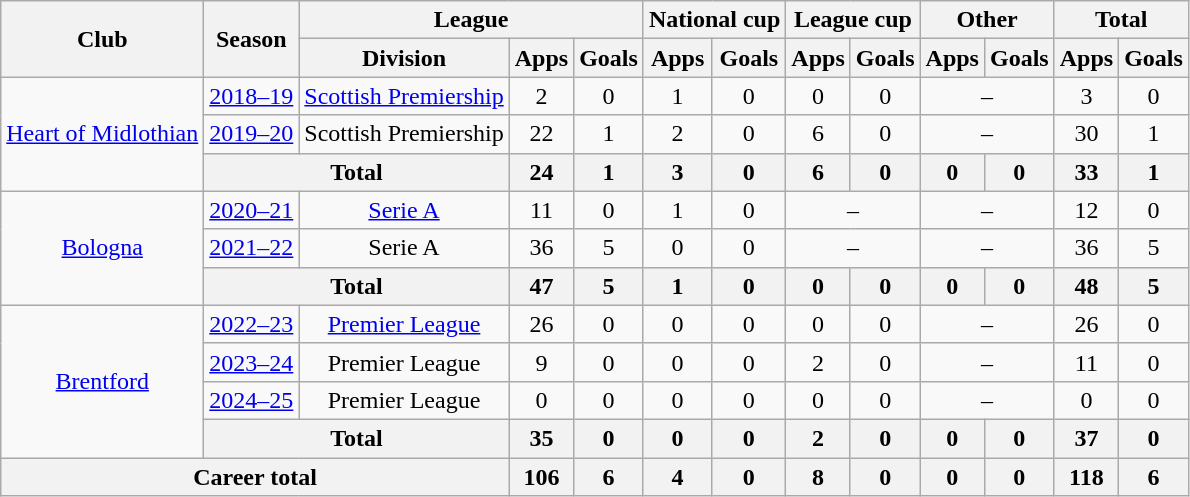<table class=wikitable style="text-align: center;">
<tr>
<th rowspan="2">Club</th>
<th rowspan="2">Season</th>
<th colspan="3">League</th>
<th colspan="2">National cup</th>
<th colspan="2">League cup</th>
<th colspan="2">Other</th>
<th colspan="2">Total</th>
</tr>
<tr>
<th>Division</th>
<th>Apps</th>
<th>Goals</th>
<th>Apps</th>
<th>Goals</th>
<th>Apps</th>
<th>Goals</th>
<th>Apps</th>
<th>Goals</th>
<th>Apps</th>
<th>Goals</th>
</tr>
<tr>
<td rowspan="3"><a href='#'>Heart of Midlothian</a></td>
<td><a href='#'>2018–19</a></td>
<td><a href='#'>Scottish Premiership</a></td>
<td>2</td>
<td>0</td>
<td>1</td>
<td>0</td>
<td>0</td>
<td>0</td>
<td colspan="2">–</td>
<td>3</td>
<td>0</td>
</tr>
<tr>
<td><a href='#'>2019–20</a></td>
<td>Scottish Premiership</td>
<td>22</td>
<td>1</td>
<td>2</td>
<td>0</td>
<td>6</td>
<td>0</td>
<td colspan="2">–</td>
<td>30</td>
<td>1</td>
</tr>
<tr>
<th colspan="2">Total</th>
<th>24</th>
<th>1</th>
<th>3</th>
<th>0</th>
<th>6</th>
<th>0</th>
<th>0</th>
<th>0</th>
<th>33</th>
<th>1</th>
</tr>
<tr>
<td rowspan="3"><a href='#'>Bologna</a></td>
<td><a href='#'>2020–21</a></td>
<td><a href='#'>Serie A</a></td>
<td>11</td>
<td>0</td>
<td>1</td>
<td>0</td>
<td colspan="2">–</td>
<td colspan="2">–</td>
<td>12</td>
<td>0</td>
</tr>
<tr>
<td><a href='#'>2021–22</a></td>
<td>Serie A</td>
<td>36</td>
<td>5</td>
<td>0</td>
<td>0</td>
<td colspan="2">–</td>
<td colspan="2">–</td>
<td>36</td>
<td>5</td>
</tr>
<tr>
<th colspan="2">Total</th>
<th>47</th>
<th>5</th>
<th>1</th>
<th>0</th>
<th>0</th>
<th>0</th>
<th>0</th>
<th>0</th>
<th>48</th>
<th>5</th>
</tr>
<tr>
<td rowspan="4"><a href='#'>Brentford</a></td>
<td><a href='#'>2022–23</a></td>
<td><a href='#'>Premier League</a></td>
<td>26</td>
<td>0</td>
<td>0</td>
<td>0</td>
<td>0</td>
<td>0</td>
<td colspan="2">–</td>
<td>26</td>
<td>0</td>
</tr>
<tr>
<td><a href='#'>2023–24</a></td>
<td>Premier League</td>
<td>9</td>
<td>0</td>
<td>0</td>
<td>0</td>
<td>2</td>
<td>0</td>
<td colspan="2">–</td>
<td>11</td>
<td>0</td>
</tr>
<tr>
<td><a href='#'>2024–25</a></td>
<td>Premier League</td>
<td>0</td>
<td>0</td>
<td>0</td>
<td>0</td>
<td>0</td>
<td>0</td>
<td colspan="2">–</td>
<td>0</td>
<td>0</td>
</tr>
<tr>
<th colspan="2">Total</th>
<th>35</th>
<th>0</th>
<th>0</th>
<th>0</th>
<th>2</th>
<th>0</th>
<th>0</th>
<th>0</th>
<th>37</th>
<th>0</th>
</tr>
<tr>
<th colspan="3">Career total</th>
<th>106</th>
<th>6</th>
<th>4</th>
<th>0</th>
<th>8</th>
<th>0</th>
<th>0</th>
<th>0</th>
<th>118</th>
<th>6</th>
</tr>
</table>
